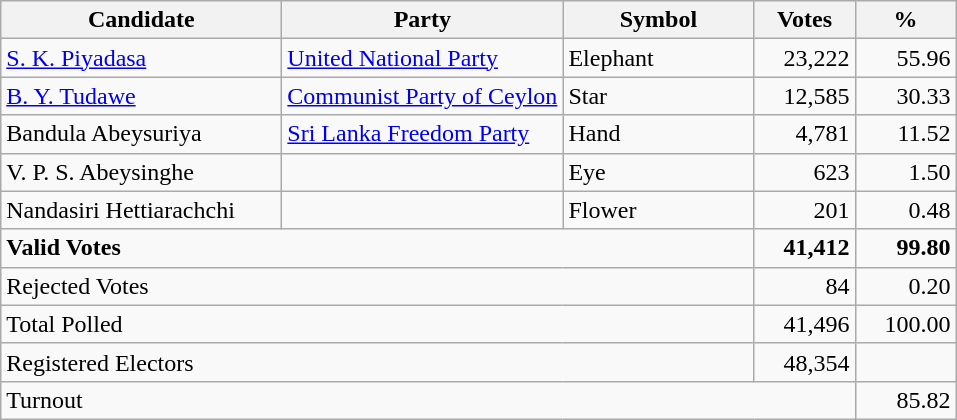<table class="wikitable" border="1" style="text-align:right;">
<tr>
<th align=left width="180">Candidate</th>
<th align=left width="180">Party</th>
<th align=left width="120">Symbol</th>
<th align=left width="60">Votes</th>
<th align=left width="60">%</th>
</tr>
<tr>
<td align=left><a href='#'>S. K. Piyadasa</a></td>
<td align=left><a href='#'>United National Party</a></td>
<td align=left>Elephant</td>
<td align=right>23,222</td>
<td align=right>55.96</td>
</tr>
<tr>
<td align=left><a href='#'>B. Y. Tudawe</a></td>
<td align=left><a href='#'>Communist Party of Ceylon</a></td>
<td align=left>Star</td>
<td align=right>12,585</td>
<td align=right>30.33</td>
</tr>
<tr>
<td align=left>Bandula Abeysuriya</td>
<td align=left><a href='#'>Sri Lanka Freedom Party</a></td>
<td align=left>Hand</td>
<td align=right>4,781</td>
<td align=right>11.52</td>
</tr>
<tr>
<td align=left>V. P. S. Abeysinghe</td>
<td></td>
<td align=left>Eye</td>
<td align=right>623</td>
<td align=right>1.50</td>
</tr>
<tr>
<td align=left>Nandasiri Hettiarachchi</td>
<td></td>
<td align=left>Flower</td>
<td align=right>201</td>
<td align=right>0.48</td>
</tr>
<tr>
<td align=left colspan=3><strong>Valid Votes</strong></td>
<td align=right><strong>41,412</strong></td>
<td align=right><strong>99.80</strong></td>
</tr>
<tr>
<td align=left colspan=3>Rejected Votes</td>
<td align=right>84</td>
<td align=right>0.20</td>
</tr>
<tr>
<td align=left colspan=3>Total Polled</td>
<td align=right>41,496</td>
<td align=right>100.00</td>
</tr>
<tr>
<td align=left colspan=3>Registered Electors</td>
<td align=right>48,354</td>
<td></td>
</tr>
<tr>
<td align=left colspan=4>Turnout</td>
<td align=right>85.82</td>
</tr>
</table>
